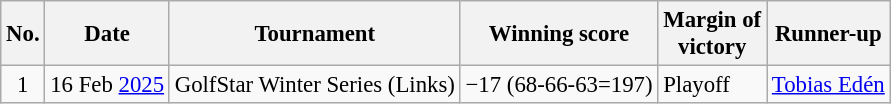<table class="wikitable" style="font-size:95%;">
<tr>
<th>No.</th>
<th>Date</th>
<th>Tournament</th>
<th>Winning score</th>
<th>Margin of<br>victory</th>
<th>Runner-up</th>
</tr>
<tr>
<td align=center>1</td>
<td align=right>16 Feb <a href='#'>2025</a></td>
<td>GolfStar Winter Series (Links)</td>
<td>−17 (68-66-63=197)</td>
<td>Playoff</td>
<td> <a href='#'>Tobias Edén</a></td>
</tr>
</table>
